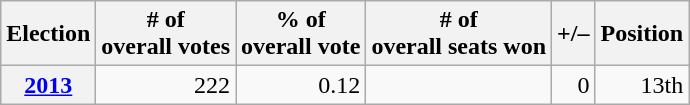<table class="wikitable" style="text-align: right;">
<tr>
<th>Election</th>
<th># of<br>overall votes</th>
<th>% of<br>overall vote</th>
<th># of<br>overall seats won</th>
<th>+/–</th>
<th>Position</th>
</tr>
<tr>
<th><a href='#'>2013</a></th>
<td> 222</td>
<td> 0.12</td>
<td></td>
<td> 0</td>
<td> 13th</td>
</tr>
</table>
